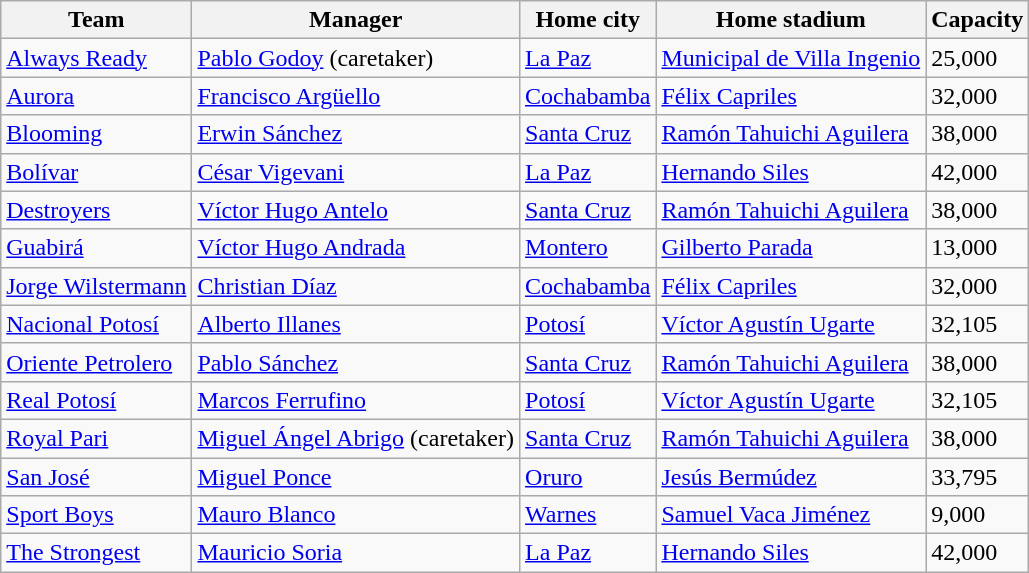<table class="wikitable sortable">
<tr>
<th>Team</th>
<th>Manager</th>
<th>Home city</th>
<th>Home stadium</th>
<th>Capacity</th>
</tr>
<tr>
<td><a href='#'>Always Ready</a></td>
<td> <a href='#'>Pablo Godoy</a> (caretaker)</td>
<td><a href='#'>La Paz</a></td>
<td><a href='#'>Municipal de Villa Ingenio</a></td>
<td>25,000</td>
</tr>
<tr>
<td><a href='#'>Aurora</a></td>
<td> <a href='#'>Francisco Argüello</a></td>
<td><a href='#'>Cochabamba</a></td>
<td><a href='#'>Félix Capriles</a></td>
<td>32,000</td>
</tr>
<tr>
<td><a href='#'>Blooming</a></td>
<td> <a href='#'>Erwin Sánchez</a></td>
<td><a href='#'>Santa Cruz</a></td>
<td><a href='#'>Ramón Tahuichi Aguilera</a></td>
<td>38,000</td>
</tr>
<tr>
<td><a href='#'>Bolívar</a></td>
<td> <a href='#'>César Vigevani</a></td>
<td><a href='#'>La Paz</a></td>
<td><a href='#'>Hernando Siles</a></td>
<td>42,000</td>
</tr>
<tr>
<td><a href='#'>Destroyers</a></td>
<td> <a href='#'>Víctor Hugo Antelo</a></td>
<td><a href='#'>Santa Cruz</a></td>
<td><a href='#'>Ramón Tahuichi Aguilera</a></td>
<td>38,000</td>
</tr>
<tr>
<td><a href='#'>Guabirá</a></td>
<td> <a href='#'>Víctor Hugo Andrada</a></td>
<td><a href='#'>Montero</a></td>
<td><a href='#'>Gilberto Parada</a></td>
<td>13,000</td>
</tr>
<tr>
<td><a href='#'>Jorge Wilstermann</a></td>
<td> <a href='#'>Christian Díaz</a></td>
<td><a href='#'>Cochabamba</a></td>
<td><a href='#'>Félix Capriles</a></td>
<td>32,000</td>
</tr>
<tr>
<td><a href='#'>Nacional Potosí</a></td>
<td> <a href='#'>Alberto Illanes</a></td>
<td><a href='#'>Potosí</a></td>
<td><a href='#'>Víctor Agustín Ugarte</a></td>
<td>32,105</td>
</tr>
<tr>
<td><a href='#'>Oriente Petrolero</a></td>
<td> <a href='#'>Pablo Sánchez</a></td>
<td><a href='#'>Santa Cruz</a></td>
<td><a href='#'>Ramón Tahuichi Aguilera</a></td>
<td>38,000</td>
</tr>
<tr>
<td><a href='#'>Real Potosí</a></td>
<td> <a href='#'>Marcos Ferrufino</a></td>
<td><a href='#'>Potosí</a></td>
<td><a href='#'>Víctor Agustín Ugarte</a></td>
<td>32,105</td>
</tr>
<tr>
<td><a href='#'>Royal Pari</a></td>
<td> <a href='#'>Miguel Ángel Abrigo</a> (caretaker)</td>
<td><a href='#'>Santa Cruz</a></td>
<td><a href='#'>Ramón Tahuichi Aguilera</a></td>
<td>38,000</td>
</tr>
<tr>
<td><a href='#'>San José</a></td>
<td> <a href='#'>Miguel Ponce</a></td>
<td><a href='#'>Oruro</a></td>
<td><a href='#'>Jesús Bermúdez</a></td>
<td>33,795</td>
</tr>
<tr>
<td><a href='#'>Sport Boys</a></td>
<td> <a href='#'>Mauro Blanco</a></td>
<td><a href='#'>Warnes</a></td>
<td><a href='#'>Samuel Vaca Jiménez</a></td>
<td>9,000</td>
</tr>
<tr>
<td><a href='#'>The Strongest</a></td>
<td> <a href='#'>Mauricio Soria</a></td>
<td><a href='#'>La Paz</a></td>
<td><a href='#'>Hernando Siles</a></td>
<td>42,000</td>
</tr>
</table>
